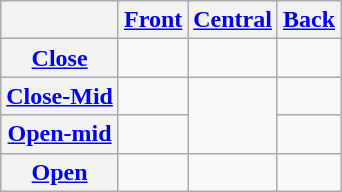<table class="wikitable" style="text-align:center;">
<tr>
<th></th>
<th><a href='#'>Front</a></th>
<th><a href='#'>Central</a></th>
<th><a href='#'>Back</a></th>
</tr>
<tr>
<th><a href='#'>Close</a></th>
<td></td>
<td></td>
<td></td>
</tr>
<tr>
<th><a href='#'>Close-Mid</a></th>
<td></td>
<td rowspan="2"></td>
<td></td>
</tr>
<tr>
<th><a href='#'>Open-mid</a></th>
<td></td>
<td></td>
</tr>
<tr>
<th><a href='#'>Open</a></th>
<td></td>
<td></td>
<td></td>
</tr>
</table>
